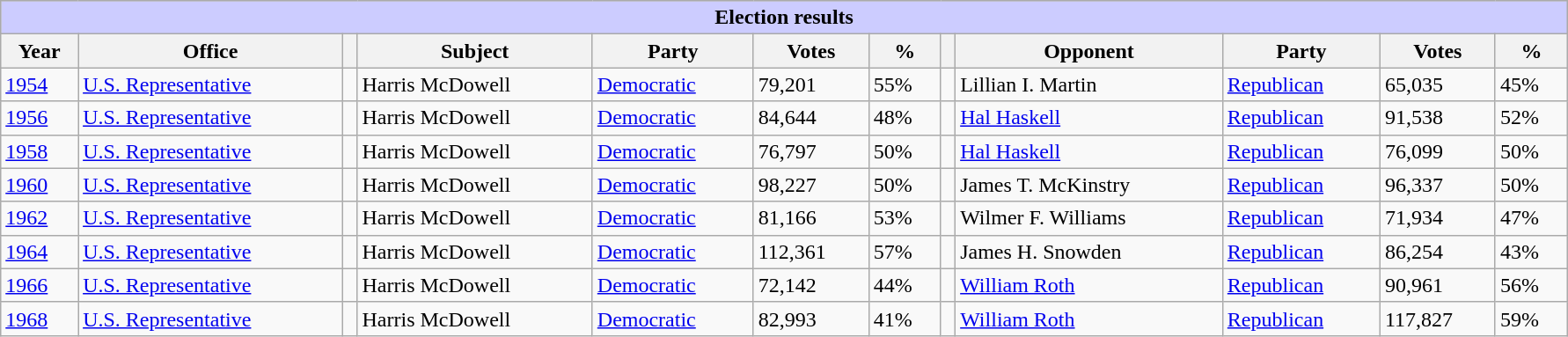<table class=wikitable style="width: 94%" style="text-align: center;" align="center">
<tr bgcolor=#cccccc>
<th colspan=12 style="background: #ccccff;">Election results</th>
</tr>
<tr>
<th><strong>Year</strong></th>
<th><strong>Office</strong></th>
<th></th>
<th><strong>Subject</strong></th>
<th><strong>Party</strong></th>
<th><strong>Votes</strong></th>
<th><strong>%</strong></th>
<th></th>
<th><strong>Opponent</strong></th>
<th><strong>Party</strong></th>
<th><strong>Votes</strong></th>
<th><strong>%</strong></th>
</tr>
<tr>
<td><a href='#'>1954</a></td>
<td><a href='#'>U.S. Representative</a></td>
<td></td>
<td>Harris McDowell</td>
<td><a href='#'>Democratic</a></td>
<td>79,201</td>
<td>55%</td>
<td></td>
<td>Lillian I. Martin</td>
<td><a href='#'>Republican</a></td>
<td>65,035</td>
<td>45%</td>
</tr>
<tr>
<td><a href='#'>1956</a></td>
<td><a href='#'>U.S. Representative</a></td>
<td></td>
<td>Harris McDowell</td>
<td><a href='#'>Democratic</a></td>
<td>84,644</td>
<td>48%</td>
<td></td>
<td><a href='#'>Hal Haskell</a></td>
<td><a href='#'>Republican</a></td>
<td>91,538</td>
<td>52%</td>
</tr>
<tr>
<td><a href='#'>1958</a></td>
<td><a href='#'>U.S. Representative</a></td>
<td></td>
<td>Harris McDowell</td>
<td><a href='#'>Democratic</a></td>
<td>76,797</td>
<td>50%</td>
<td></td>
<td><a href='#'>Hal Haskell</a></td>
<td><a href='#'>Republican</a></td>
<td>76,099</td>
<td>50%</td>
</tr>
<tr>
<td><a href='#'>1960</a></td>
<td><a href='#'>U.S. Representative</a></td>
<td></td>
<td>Harris McDowell</td>
<td><a href='#'>Democratic</a></td>
<td>98,227</td>
<td>50%</td>
<td></td>
<td>James T. McKinstry</td>
<td><a href='#'>Republican</a></td>
<td>96,337</td>
<td>50%</td>
</tr>
<tr>
<td><a href='#'>1962</a></td>
<td><a href='#'>U.S. Representative</a></td>
<td></td>
<td>Harris McDowell</td>
<td><a href='#'>Democratic</a></td>
<td>81,166</td>
<td>53%</td>
<td></td>
<td>Wilmer F. Williams</td>
<td><a href='#'>Republican</a></td>
<td>71,934</td>
<td>47%</td>
</tr>
<tr>
<td><a href='#'>1964</a></td>
<td><a href='#'>U.S. Representative</a></td>
<td></td>
<td>Harris McDowell</td>
<td><a href='#'>Democratic</a></td>
<td>112,361</td>
<td>57%</td>
<td></td>
<td>James H. Snowden</td>
<td><a href='#'>Republican</a></td>
<td>86,254</td>
<td>43%</td>
</tr>
<tr>
<td><a href='#'>1966</a></td>
<td><a href='#'>U.S. Representative</a></td>
<td></td>
<td>Harris McDowell</td>
<td><a href='#'>Democratic</a></td>
<td>72,142</td>
<td>44%</td>
<td></td>
<td><a href='#'>William Roth</a></td>
<td><a href='#'>Republican</a></td>
<td>90,961</td>
<td>56%</td>
</tr>
<tr>
<td><a href='#'>1968</a></td>
<td><a href='#'>U.S. Representative</a></td>
<td></td>
<td>Harris McDowell</td>
<td><a href='#'>Democratic</a></td>
<td>82,993</td>
<td>41%</td>
<td></td>
<td><a href='#'>William Roth</a></td>
<td><a href='#'>Republican</a></td>
<td>117,827</td>
<td>59%</td>
</tr>
</table>
